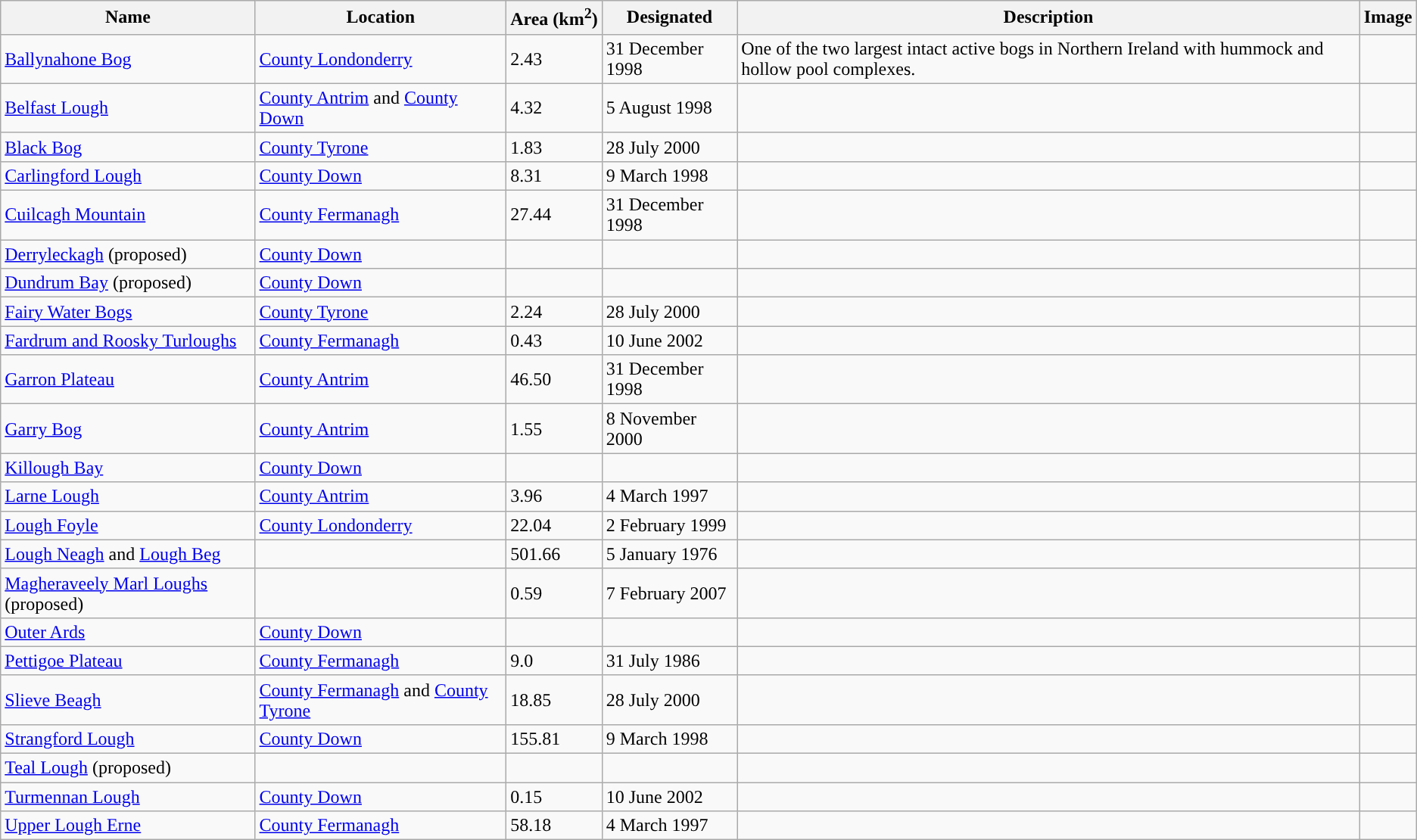<table class="wikitable sortable">
<tr>
<th style="background-color:">Name</th>
<th style="background-color:">Location</th>
<th style="background-color:">Area (km<sup>2</sup>)</th>
<th style="background-color:">Designated</th>
<th style="background-color:">Description</th>
<th style="background-color:">Image</th>
</tr>
<tr>
<td><a href='#'>Ballynahone Bog</a></td>
<td><a href='#'>County Londonderry</a><br><small></small></td>
<td>2.43</td>
<td>31 December 1998</td>
<td>One of the two largest intact active bogs in Northern Ireland with hummock and hollow pool complexes.</td>
<td></td>
</tr>
<tr>
<td><a href='#'>Belfast Lough</a></td>
<td><a href='#'>County Antrim</a> and <a href='#'>County Down</a><br><small></small></td>
<td>4.32</td>
<td>5 August 1998</td>
<td></td>
<td></td>
</tr>
<tr>
<td><a href='#'>Black Bog</a></td>
<td><a href='#'>County Tyrone</a></td>
<td>1.83</td>
<td>28 July 2000</td>
<td></td>
<td></td>
</tr>
<tr>
<td><a href='#'>Carlingford Lough</a></td>
<td><a href='#'>County Down</a></td>
<td>8.31</td>
<td>9 March 1998</td>
<td></td>
<td></td>
</tr>
<tr>
<td><a href='#'>Cuilcagh Mountain</a></td>
<td><a href='#'>County Fermanagh</a></td>
<td>27.44</td>
<td>31 December 1998</td>
<td></td>
<td></td>
</tr>
<tr>
<td><a href='#'>Derryleckagh</a> (proposed)</td>
<td><a href='#'>County Down</a></td>
<td></td>
<td></td>
<td></td>
<td></td>
</tr>
<tr>
<td><a href='#'>Dundrum Bay</a> (proposed)</td>
<td><a href='#'>County Down</a></td>
<td></td>
<td></td>
<td></td>
<td></td>
</tr>
<tr>
<td><a href='#'>Fairy Water Bogs</a></td>
<td><a href='#'>County Tyrone</a></td>
<td>2.24</td>
<td>28 July 2000</td>
<td></td>
<td></td>
</tr>
<tr>
<td><a href='#'>Fardrum and Roosky Turloughs</a></td>
<td><a href='#'>County Fermanagh</a></td>
<td>0.43</td>
<td>10 June 2002</td>
<td></td>
<td></td>
</tr>
<tr>
<td><a href='#'>Garron Plateau</a></td>
<td><a href='#'>County Antrim</a></td>
<td>46.50</td>
<td>31 December 1998</td>
<td></td>
<td></td>
</tr>
<tr>
<td><a href='#'>Garry Bog</a></td>
<td><a href='#'>County Antrim</a></td>
<td>1.55</td>
<td>8 November 2000</td>
<td></td>
<td></td>
</tr>
<tr>
<td><a href='#'>Killough Bay</a></td>
<td><a href='#'>County Down</a></td>
<td></td>
<td></td>
<td></td>
<td></td>
</tr>
<tr>
<td><a href='#'>Larne Lough</a></td>
<td><a href='#'>County Antrim</a></td>
<td>3.96</td>
<td>4 March 1997</td>
<td></td>
<td></td>
</tr>
<tr>
<td><a href='#'>Lough Foyle</a></td>
<td><a href='#'>County Londonderry</a></td>
<td>22.04</td>
<td>2 February 1999</td>
<td></td>
<td></td>
</tr>
<tr>
<td><a href='#'>Lough Neagh</a> and <a href='#'>Lough Beg</a></td>
<td></td>
<td>501.66</td>
<td>5 January 1976</td>
<td></td>
<td></td>
</tr>
<tr>
<td><a href='#'>Magheraveely Marl Loughs</a> (proposed)</td>
<td></td>
<td>0.59</td>
<td>7 February 2007</td>
<td></td>
<td></td>
</tr>
<tr>
<td><a href='#'>Outer Ards</a></td>
<td><a href='#'>County Down</a></td>
<td></td>
<td></td>
<td></td>
<td></td>
</tr>
<tr>
<td><a href='#'>Pettigoe Plateau</a></td>
<td><a href='#'>County Fermanagh</a></td>
<td>9.0</td>
<td>31 July 1986</td>
<td></td>
<td></td>
</tr>
<tr>
<td><a href='#'>Slieve Beagh</a></td>
<td><a href='#'>County Fermanagh</a> and <a href='#'>County Tyrone</a></td>
<td>18.85</td>
<td>28 July 2000</td>
<td></td>
<td></td>
</tr>
<tr>
<td><a href='#'>Strangford Lough</a></td>
<td><a href='#'>County Down</a></td>
<td>155.81</td>
<td>9 March 1998</td>
<td></td>
<td></td>
</tr>
<tr>
<td><a href='#'>Teal Lough</a> (proposed)</td>
<td></td>
<td></td>
<td></td>
<td></td>
<td></td>
</tr>
<tr>
<td><a href='#'>Turmennan Lough</a></td>
<td><a href='#'>County Down</a></td>
<td>0.15</td>
<td>10 June 2002</td>
<td></td>
<td></td>
</tr>
<tr>
<td><a href='#'>Upper Lough Erne</a></td>
<td><a href='#'>County Fermanagh</a></td>
<td>58.18</td>
<td>4 March 1997</td>
<td></td>
<td></td>
</tr>
</table>
